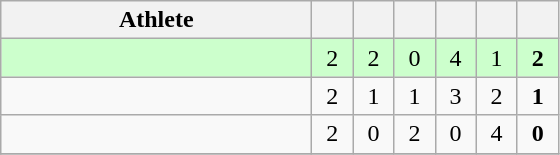<table class=wikitable style="text-align:center">
<tr>
<th width=200>Athlete</th>
<th width=20></th>
<th width=20></th>
<th width=20></th>
<th width=20></th>
<th width=20></th>
<th width=20></th>
</tr>
<tr bgcolor=ccffcc>
<td style="text-align:left"></td>
<td>2</td>
<td>2</td>
<td>0</td>
<td>4</td>
<td>1</td>
<td><strong>2</strong></td>
</tr>
<tr>
<td style="text-align:left"></td>
<td>2</td>
<td>1</td>
<td>1</td>
<td>3</td>
<td>2</td>
<td><strong>1</strong></td>
</tr>
<tr>
<td style="text-align:left"></td>
<td>2</td>
<td>0</td>
<td>2</td>
<td>0</td>
<td>4</td>
<td><strong>0</strong></td>
</tr>
<tr>
</tr>
</table>
